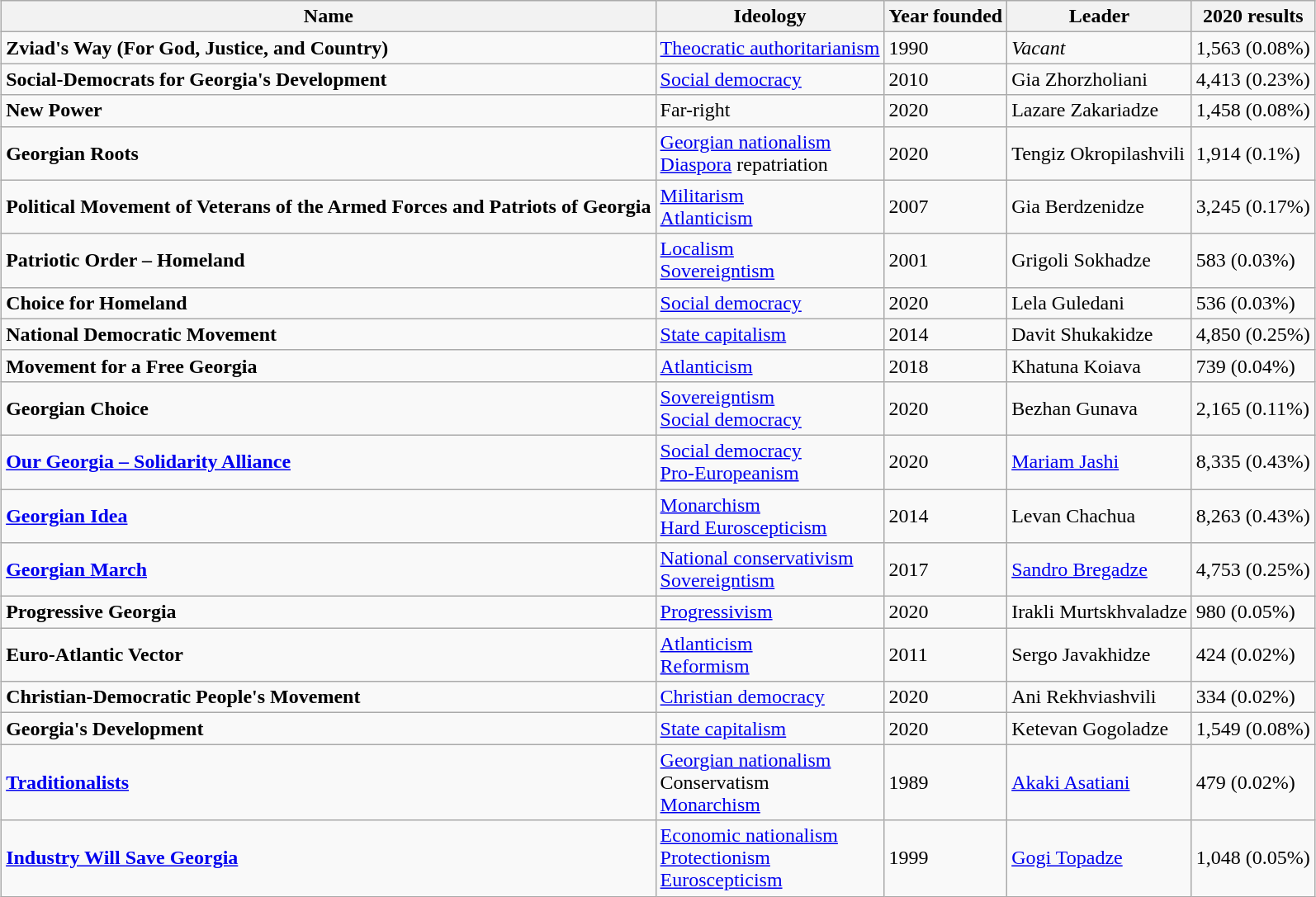<table class="wikitable" style="margin:1em auto;">
<tr>
<th>Name</th>
<th>Ideology</th>
<th>Year founded</th>
<th>Leader</th>
<th>2020 results</th>
</tr>
<tr>
<td><strong>Zviad's Way (For God, Justice, and Country)</strong></td>
<td><a href='#'>Theocratic authoritarianism</a></td>
<td>1990</td>
<td><em>Vacant</em></td>
<td>1,563 (0.08%)</td>
</tr>
<tr>
<td><strong>Social-Democrats for Georgia's Development</strong></td>
<td><a href='#'>Social democracy</a></td>
<td>2010</td>
<td>Gia Zhorzholiani</td>
<td>4,413 (0.23%)</td>
</tr>
<tr>
<td><strong>New Power</strong></td>
<td>Far-right</td>
<td>2020</td>
<td>Lazare Zakariadze</td>
<td>1,458 (0.08%)</td>
</tr>
<tr>
<td><strong>Georgian Roots</strong></td>
<td><a href='#'>Georgian nationalism</a><br><a href='#'>Diaspora</a> repatriation</td>
<td>2020</td>
<td>Tengiz Okropilashvili</td>
<td>1,914 (0.1%)</td>
</tr>
<tr>
<td><strong>Political Movement of Veterans of the Armed Forces and Patriots of Georgia</strong></td>
<td><a href='#'>Militarism</a><br><a href='#'>Atlanticism</a></td>
<td>2007</td>
<td>Gia Berdzenidze</td>
<td>3,245 (0.17%)</td>
</tr>
<tr>
<td><strong>Patriotic Order – Homeland</strong></td>
<td><a href='#'>Localism</a><br><a href='#'>Sovereigntism</a></td>
<td>2001</td>
<td>Grigoli Sokhadze</td>
<td>583 (0.03%)</td>
</tr>
<tr>
<td><strong>Choice for Homeland</strong></td>
<td><a href='#'>Social democracy</a></td>
<td>2020</td>
<td>Lela Guledani</td>
<td>536 (0.03%)</td>
</tr>
<tr>
<td><strong>National Democratic Movement</strong></td>
<td><a href='#'>State capitalism</a></td>
<td>2014</td>
<td>Davit Shukakidze</td>
<td>4,850 (0.25%)</td>
</tr>
<tr>
<td><strong>Movement for a Free Georgia</strong></td>
<td><a href='#'>Atlanticism</a></td>
<td>2018</td>
<td>Khatuna Koiava</td>
<td>739 (0.04%)</td>
</tr>
<tr>
<td><strong>Georgian Choice</strong></td>
<td><a href='#'>Sovereigntism</a><br><a href='#'>Social democracy</a></td>
<td>2020</td>
<td>Bezhan Gunava</td>
<td>2,165 (0.11%)</td>
</tr>
<tr>
<td><strong><a href='#'>Our Georgia – Solidarity Alliance</a></strong></td>
<td><a href='#'>Social democracy</a><br><a href='#'>Pro-Europeanism</a></td>
<td>2020</td>
<td><a href='#'>Mariam Jashi</a></td>
<td>8,335 (0.43%)</td>
</tr>
<tr>
<td><strong><a href='#'>Georgian Idea</a></strong></td>
<td><a href='#'>Monarchism</a><br><a href='#'>Hard Euroscepticism</a></td>
<td>2014</td>
<td>Levan Chachua</td>
<td>8,263 (0.43%)</td>
</tr>
<tr>
<td><strong><a href='#'>Georgian March</a></strong></td>
<td><a href='#'>National conservativism</a><br><a href='#'>Sovereigntism</a></td>
<td>2017</td>
<td><a href='#'>Sandro Bregadze</a></td>
<td>4,753 (0.25%)</td>
</tr>
<tr>
<td><strong>Progressive Georgia</strong></td>
<td><a href='#'>Progressivism</a></td>
<td>2020</td>
<td>Irakli Murtskhvaladze</td>
<td>980 (0.05%)</td>
</tr>
<tr>
<td><strong>Euro-Atlantic Vector</strong></td>
<td><a href='#'>Atlanticism</a><br><a href='#'>Reformism</a></td>
<td>2011</td>
<td>Sergo Javakhidze</td>
<td>424 (0.02%)</td>
</tr>
<tr>
<td><strong>Christian-Democratic People's Movement</strong></td>
<td><a href='#'>Christian democracy</a></td>
<td>2020</td>
<td>Ani Rekhviashvili</td>
<td>334 (0.02%)</td>
</tr>
<tr>
<td><strong>Georgia's Development</strong></td>
<td><a href='#'>State capitalism</a></td>
<td>2020</td>
<td>Ketevan Gogoladze</td>
<td>1,549 (0.08%)</td>
</tr>
<tr>
<td><strong><a href='#'>Traditionalists</a></strong></td>
<td><a href='#'>Georgian nationalism</a><br>Conservatism<br><a href='#'>Monarchism</a></td>
<td>1989</td>
<td><a href='#'>Akaki Asatiani</a></td>
<td>479 (0.02%)</td>
</tr>
<tr>
<td><strong><a href='#'>Industry Will Save Georgia</a></strong></td>
<td><a href='#'>Economic nationalism</a><br><a href='#'>Protectionism</a><br><a href='#'>Euroscepticism</a></td>
<td>1999</td>
<td><a href='#'>Gogi Topadze</a></td>
<td>1,048 (0.05%)</td>
</tr>
</table>
